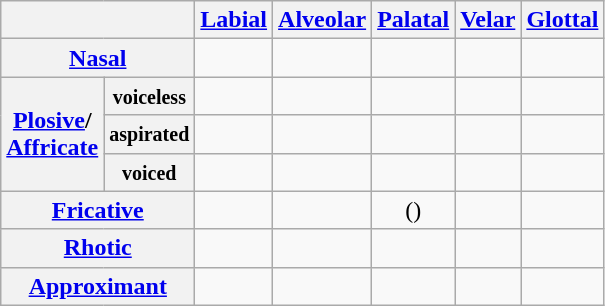<table class="wikitable" style="text-align:center">
<tr>
<th colspan="2"></th>
<th><a href='#'>Labial</a></th>
<th><a href='#'>Alveolar</a></th>
<th><a href='#'>Palatal</a></th>
<th><a href='#'>Velar</a></th>
<th><a href='#'>Glottal</a></th>
</tr>
<tr>
<th colspan="2"><a href='#'>Nasal</a></th>
<td></td>
<td></td>
<td></td>
<td></td>
<td></td>
</tr>
<tr>
<th rowspan="3"><a href='#'>Plosive</a>/<br><a href='#'>Affricate</a></th>
<th><small>voiceless</small></th>
<td></td>
<td></td>
<td></td>
<td></td>
<td></td>
</tr>
<tr>
<th><small>aspirated</small></th>
<td></td>
<td></td>
<td></td>
<td></td>
<td></td>
</tr>
<tr>
<th><small>voiced</small></th>
<td></td>
<td></td>
<td></td>
<td></td>
<td></td>
</tr>
<tr>
<th colspan="2"><a href='#'>Fricative</a></th>
<td></td>
<td></td>
<td>()</td>
<td></td>
<td></td>
</tr>
<tr>
<th colspan="2"><a href='#'>Rhotic</a></th>
<td></td>
<td></td>
<td></td>
<td></td>
<td></td>
</tr>
<tr>
<th colspan="2"><a href='#'>Approximant</a></th>
<td></td>
<td></td>
<td></td>
<td></td>
<td></td>
</tr>
</table>
